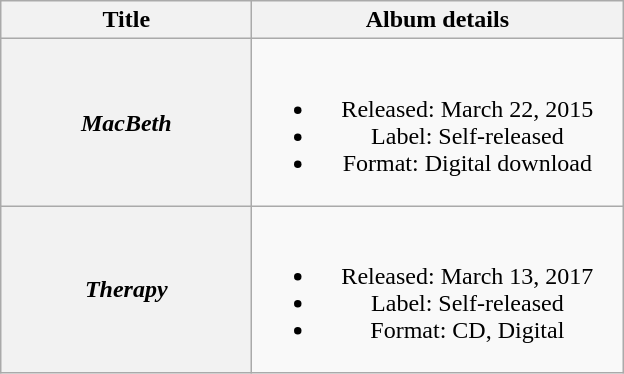<table class="wikitable plainrowheaders" style="text-align:center;">
<tr>
<th scope="col" style="width:10em;">Title</th>
<th scope="col" style="width:15em;">Album details</th>
</tr>
<tr>
<th scope="row"><em>MacBeth</em></th>
<td><br><ul><li>Released: March 22, 2015</li><li>Label: Self-released</li><li>Format: Digital download</li></ul></td>
</tr>
<tr>
<th scope="row"><em>Therapy</em></th>
<td><br><ul><li>Released: March 13, 2017</li><li>Label: Self-released</li><li>Format: CD, Digital</li></ul></td>
</tr>
</table>
